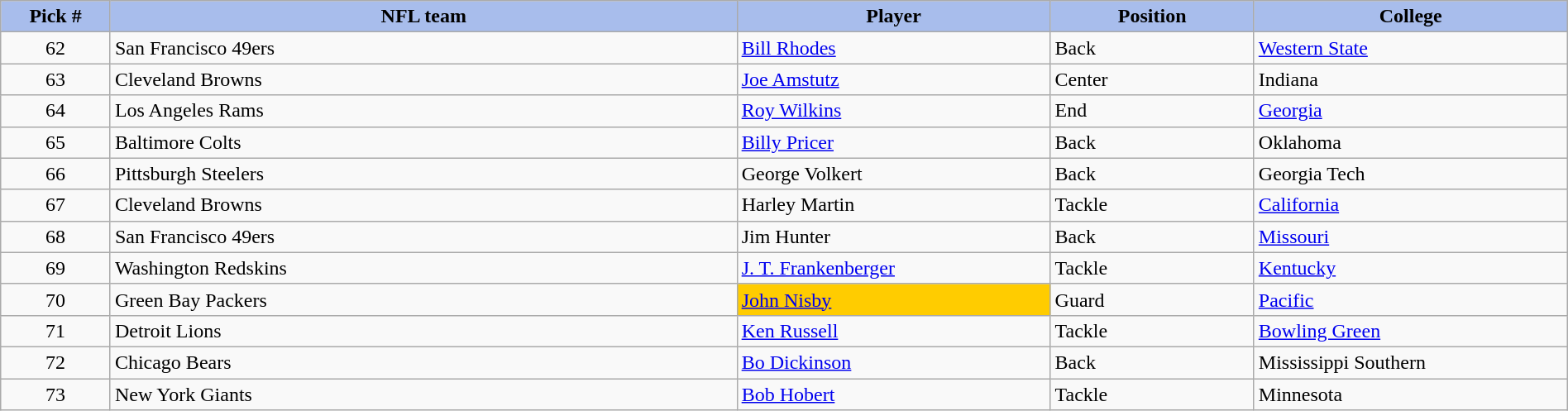<table class="wikitable sortable sortable" style="width: 100%">
<tr>
<th style="background:#A8BDEC;" width=7%>Pick #</th>
<th width=40% style="background:#A8BDEC;">NFL team</th>
<th width=20% style="background:#A8BDEC;">Player</th>
<th width=13% style="background:#A8BDEC;">Position</th>
<th style="background:#A8BDEC;">College</th>
</tr>
<tr>
<td align=center>62</td>
<td>San Francisco 49ers</td>
<td><a href='#'>Bill Rhodes</a></td>
<td>Back</td>
<td><a href='#'>Western State</a></td>
</tr>
<tr>
<td align=center>63</td>
<td>Cleveland Browns</td>
<td><a href='#'>Joe Amstutz</a></td>
<td>Center</td>
<td>Indiana</td>
</tr>
<tr>
<td align=center>64</td>
<td>Los Angeles Rams</td>
<td><a href='#'>Roy Wilkins</a></td>
<td>End</td>
<td><a href='#'>Georgia</a></td>
</tr>
<tr>
<td align=center>65</td>
<td>Baltimore Colts</td>
<td><a href='#'>Billy Pricer</a></td>
<td>Back</td>
<td>Oklahoma</td>
</tr>
<tr>
<td align=center>66</td>
<td>Pittsburgh Steelers</td>
<td>George Volkert</td>
<td>Back</td>
<td>Georgia Tech</td>
</tr>
<tr>
<td align=center>67</td>
<td>Cleveland Browns</td>
<td>Harley Martin</td>
<td>Tackle</td>
<td><a href='#'>California</a></td>
</tr>
<tr>
<td align=center>68</td>
<td>San Francisco 49ers</td>
<td>Jim Hunter</td>
<td>Back</td>
<td><a href='#'>Missouri</a></td>
</tr>
<tr>
<td align=center>69</td>
<td>Washington Redskins</td>
<td><a href='#'>J. T. Frankenberger</a></td>
<td>Tackle</td>
<td><a href='#'>Kentucky</a></td>
</tr>
<tr>
<td align=center>70</td>
<td>Green Bay Packers</td>
<td bgcolor="#FFCC00"><a href='#'>John Nisby</a></td>
<td>Guard</td>
<td><a href='#'>Pacific</a></td>
</tr>
<tr>
<td align=center>71</td>
<td>Detroit Lions</td>
<td><a href='#'>Ken Russell</a></td>
<td>Tackle</td>
<td><a href='#'>Bowling Green</a></td>
</tr>
<tr>
<td align=center>72</td>
<td>Chicago Bears</td>
<td><a href='#'>Bo Dickinson</a></td>
<td>Back</td>
<td>Mississippi Southern</td>
</tr>
<tr>
<td align=center>73</td>
<td>New York Giants</td>
<td><a href='#'>Bob Hobert</a></td>
<td>Tackle</td>
<td>Minnesota</td>
</tr>
</table>
